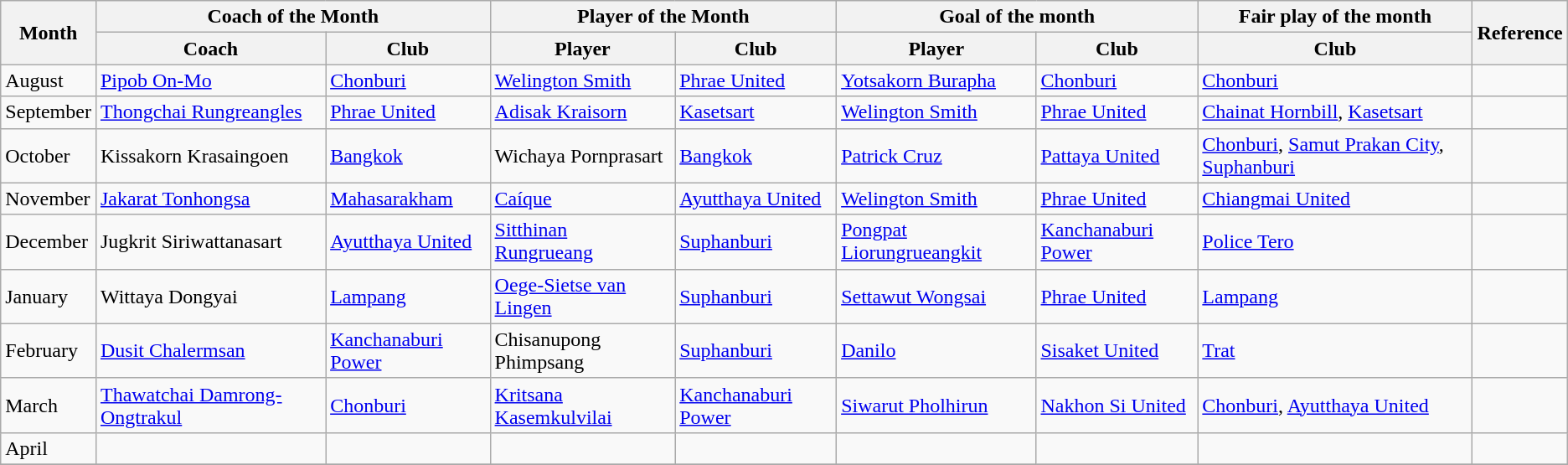<table class="wikitable">
<tr>
<th rowspan="2">Month</th>
<th colspan="2">Coach of the Month</th>
<th colspan="2">Player of the Month</th>
<th colspan="2">Goal of the month</th>
<th>Fair play of the month</th>
<th rowspan="2">Reference</th>
</tr>
<tr>
<th>Coach</th>
<th>Club</th>
<th>Player</th>
<th>Club</th>
<th>Player</th>
<th>Club</th>
<th>Club</th>
</tr>
<tr>
<td>August</td>
<td> <a href='#'>Pipob On-Mo</a></td>
<td><a href='#'>Chonburi</a></td>
<td> <a href='#'>Welington Smith</a></td>
<td><a href='#'>Phrae United</a></td>
<td> <a href='#'>Yotsakorn Burapha</a></td>
<td><a href='#'>Chonburi</a></td>
<td><a href='#'>Chonburi</a></td>
<td></td>
</tr>
<tr>
<td>September</td>
<td> <a href='#'>Thongchai Rungreangles</a></td>
<td><a href='#'>Phrae United</a></td>
<td> <a href='#'>Adisak Kraisorn</a></td>
<td><a href='#'>Kasetsart</a></td>
<td> <a href='#'>Welington Smith</a></td>
<td><a href='#'>Phrae United</a></td>
<td><a href='#'>Chainat Hornbill</a>, <a href='#'>Kasetsart</a></td>
<td></td>
</tr>
<tr>
<td>October</td>
<td> Kissakorn Krasaingoen</td>
<td><a href='#'>Bangkok</a></td>
<td> Wichaya Pornprasart</td>
<td><a href='#'>Bangkok</a></td>
<td> <a href='#'>Patrick Cruz</a></td>
<td><a href='#'>Pattaya United</a></td>
<td><a href='#'>Chonburi</a>, <a href='#'>Samut Prakan City</a>, <a href='#'>Suphanburi</a></td>
<td></td>
</tr>
<tr>
<td>November</td>
<td> <a href='#'>Jakarat Tonhongsa</a></td>
<td><a href='#'>Mahasarakham</a></td>
<td> <a href='#'>Caíque</a></td>
<td><a href='#'>Ayutthaya United</a></td>
<td> <a href='#'>Welington Smith</a></td>
<td><a href='#'>Phrae United</a></td>
<td><a href='#'>Chiangmai United</a></td>
<td></td>
</tr>
<tr>
<td>December</td>
<td> Jugkrit Siriwattanasart</td>
<td><a href='#'>Ayutthaya United</a></td>
<td> <a href='#'>Sitthinan Rungrueang</a></td>
<td><a href='#'>Suphanburi</a></td>
<td> <a href='#'>Pongpat Liorungrueangkit</a></td>
<td><a href='#'>Kanchanaburi Power</a></td>
<td><a href='#'>Police Tero</a></td>
<td></td>
</tr>
<tr>
<td>January</td>
<td> Wittaya Dongyai</td>
<td><a href='#'>Lampang</a></td>
<td> <a href='#'>Oege-Sietse van Lingen</a></td>
<td><a href='#'>Suphanburi</a></td>
<td> <a href='#'>Settawut Wongsai</a></td>
<td><a href='#'>Phrae United</a></td>
<td><a href='#'>Lampang</a></td>
<td></td>
</tr>
<tr>
<td>February</td>
<td> <a href='#'>Dusit Chalermsan</a></td>
<td><a href='#'>Kanchanaburi Power</a></td>
<td> Chisanupong Phimpsang</td>
<td><a href='#'>Suphanburi</a></td>
<td> <a href='#'>Danilo</a></td>
<td><a href='#'> Sisaket United</a></td>
<td><a href='#'>Trat</a></td>
<td></td>
</tr>
<tr>
<td>March</td>
<td> <a href='#'>Thawatchai Damrong-Ongtrakul</a></td>
<td><a href='#'>Chonburi</a></td>
<td> <a href='#'>Kritsana Kasemkulvilai</a></td>
<td><a href='#'>Kanchanaburi Power</a></td>
<td> <a href='#'>Siwarut Pholhirun</a></td>
<td><a href='#'>Nakhon Si United</a></td>
<td><a href='#'>Chonburi</a>, <a href='#'>Ayutthaya United</a></td>
<td></td>
</tr>
<tr>
<td>April</td>
<td></td>
<td></td>
<td></td>
<td></td>
<td></td>
<td></td>
<td></td>
<td></td>
</tr>
<tr>
</tr>
</table>
